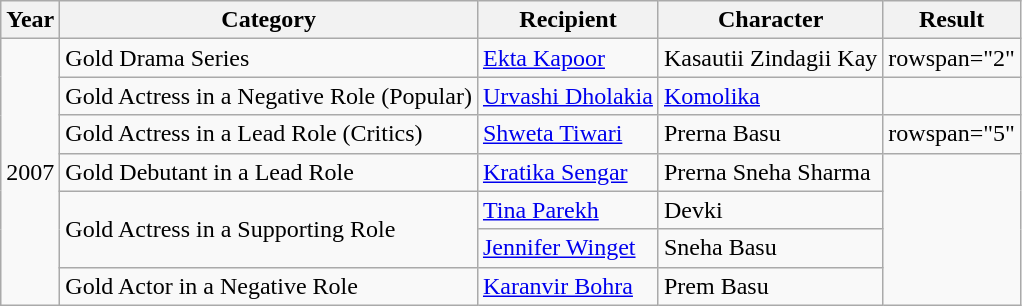<table class="wikitable sortable">
<tr>
<th>Year</th>
<th>Category</th>
<th>Recipient</th>
<th>Character</th>
<th>Result</th>
</tr>
<tr>
<td rowspan="7">2007</td>
<td>Gold Drama Series</td>
<td><a href='#'>Ekta Kapoor</a></td>
<td>Kasautii Zindagii Kay</td>
<td>rowspan="2" </td>
</tr>
<tr>
<td>Gold Actress in a Negative Role (Popular)</td>
<td><a href='#'>Urvashi Dholakia</a></td>
<td><a href='#'>Komolika</a></td>
</tr>
<tr>
<td>Gold Actress in a Lead Role (Critics)</td>
<td><a href='#'>Shweta Tiwari</a></td>
<td>Prerna Basu</td>
<td>rowspan="5" </td>
</tr>
<tr>
<td>Gold Debutant in a Lead Role</td>
<td><a href='#'>Kratika Sengar</a></td>
<td>Prerna Sneha Sharma</td>
</tr>
<tr>
<td rowspan="2">Gold Actress in a Supporting Role</td>
<td><a href='#'>Tina Parekh</a></td>
<td>Devki</td>
</tr>
<tr>
<td><a href='#'>Jennifer Winget</a></td>
<td>Sneha Basu</td>
</tr>
<tr>
<td>Gold Actor in a Negative Role</td>
<td><a href='#'>Karanvir Bohra</a></td>
<td>Prem Basu</td>
</tr>
</table>
